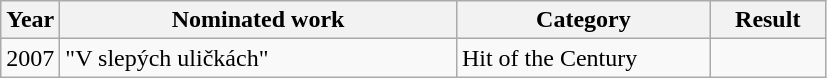<table class="wikitable">
<tr>
<th width="32">Year</th>
<th width="257">Nominated work</th>
<th width="162">Category</th>
<th width="69">Result</th>
</tr>
<tr>
<td>2007</td>
<td>"V slepých uličkách"</td>
<td>Hit of the Century</td>
<td></td>
</tr>
</table>
